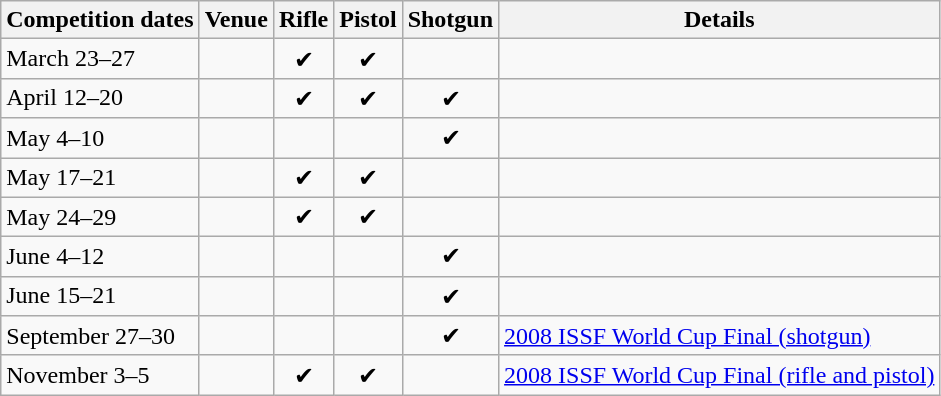<table class="wikitable">
<tr>
<th>Competition dates</th>
<th>Venue</th>
<th>Rifle</th>
<th>Pistol</th>
<th>Shotgun</th>
<th>Details</th>
</tr>
<tr>
<td>March 23–27</td>
<td></td>
<td align=center>✔</td>
<td align=center>✔</td>
<td align=center></td>
<td></td>
</tr>
<tr>
<td>April 12–20</td>
<td></td>
<td align=center>✔</td>
<td align=center>✔</td>
<td align=center>✔</td>
<td></td>
</tr>
<tr>
<td>May 4–10</td>
<td></td>
<td align=center></td>
<td align=center></td>
<td align=center>✔</td>
<td></td>
</tr>
<tr>
<td>May 17–21</td>
<td></td>
<td align=center>✔</td>
<td align=center>✔</td>
<td align=center></td>
<td></td>
</tr>
<tr>
<td>May 24–29</td>
<td></td>
<td align=center>✔</td>
<td align=center>✔</td>
<td align=center></td>
<td></td>
</tr>
<tr>
<td>June 4–12</td>
<td></td>
<td align=center></td>
<td align=center></td>
<td align=center>✔</td>
<td></td>
</tr>
<tr>
<td>June 15–21</td>
<td></td>
<td align=center></td>
<td align=center></td>
<td align=center>✔</td>
<td></td>
</tr>
<tr>
<td>September 27–30</td>
<td></td>
<td align=center></td>
<td align=center></td>
<td align=center>✔</td>
<td><a href='#'>2008 ISSF World Cup Final (shotgun)</a></td>
</tr>
<tr>
<td>November 3–5</td>
<td></td>
<td align=center>✔</td>
<td align=center>✔</td>
<td align=center></td>
<td><a href='#'>2008 ISSF World Cup Final (rifle and pistol)</a></td>
</tr>
</table>
